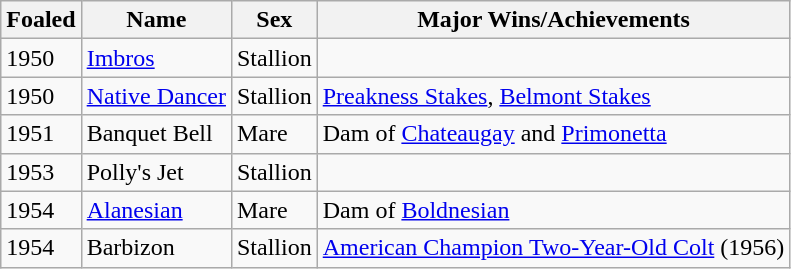<table class="wikitable">
<tr>
<th>Foaled</th>
<th>Name</th>
<th>Sex</th>
<th>Major Wins/Achievements</th>
</tr>
<tr>
<td>1950</td>
<td><a href='#'>Imbros</a></td>
<td>Stallion</td>
<td></td>
</tr>
<tr>
<td>1950</td>
<td><a href='#'>Native Dancer</a></td>
<td>Stallion</td>
<td><a href='#'>Preakness Stakes</a>, <a href='#'>Belmont Stakes</a></td>
</tr>
<tr>
<td>1951</td>
<td>Banquet Bell</td>
<td>Mare</td>
<td>Dam of <a href='#'>Chateaugay</a> and <a href='#'>Primonetta</a></td>
</tr>
<tr>
<td>1953</td>
<td>Polly's Jet</td>
<td>Stallion</td>
<td></td>
</tr>
<tr>
<td>1954</td>
<td><a href='#'>Alanesian</a></td>
<td>Mare</td>
<td>Dam of <a href='#'>Boldnesian</a></td>
</tr>
<tr>
<td>1954</td>
<td>Barbizon</td>
<td>Stallion</td>
<td><a href='#'>American Champion Two-Year-Old Colt</a> (1956)</td>
</tr>
</table>
